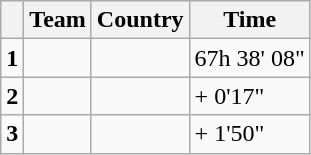<table class=wikitable>
<tr>
<th></th>
<th>Team</th>
<th>Country</th>
<th>Time</th>
</tr>
<tr>
<td><strong>1</strong></td>
<td></td>
<td></td>
<td>67h 38' 08"</td>
</tr>
<tr>
<td><strong>2</strong></td>
<td></td>
<td></td>
<td>+ 0'17"</td>
</tr>
<tr>
<td><strong>3</strong></td>
<td></td>
<td></td>
<td>+ 1'50"</td>
</tr>
</table>
